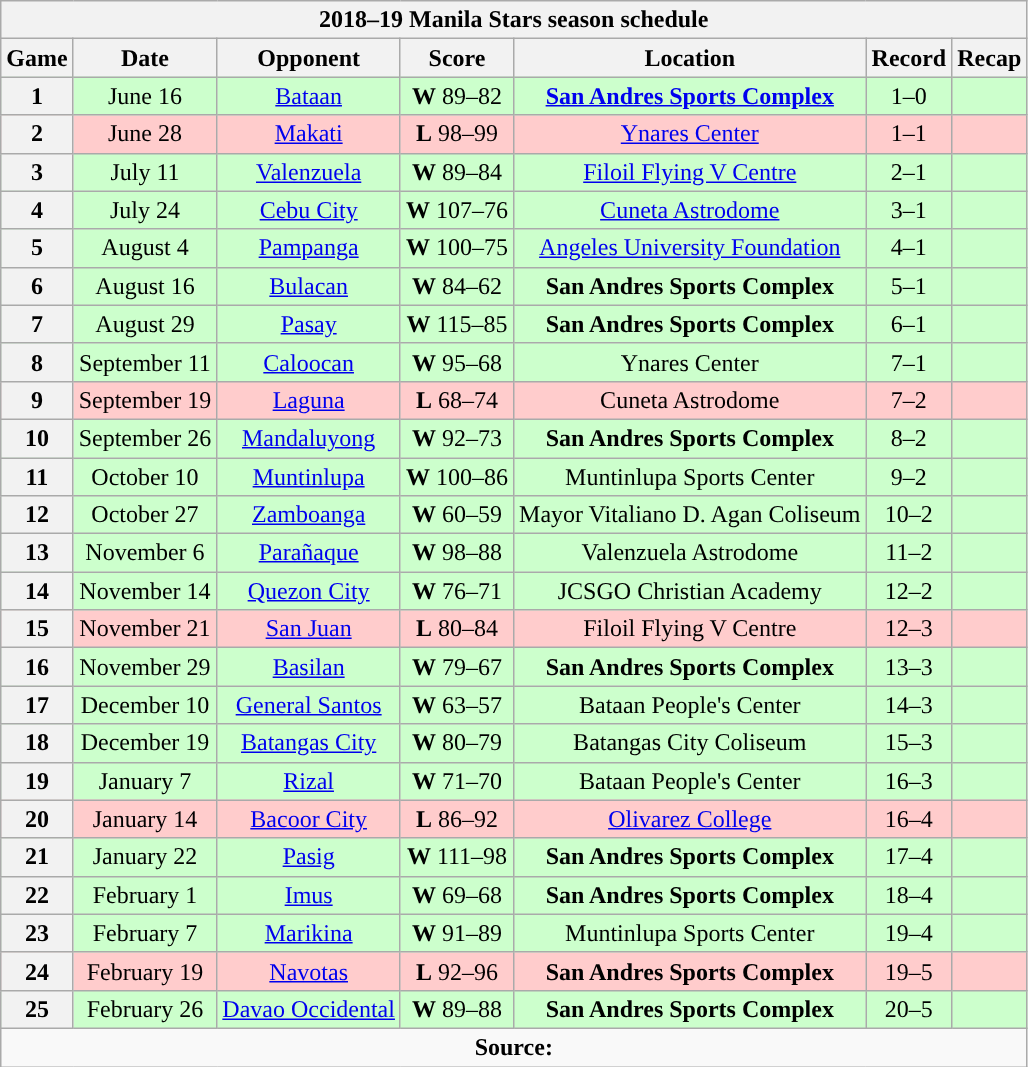<table class="wikitable" style="text-align:center">
<tr>
<th colspan=7>2018–19 Manila Stars season schedule</th>
</tr>
<tr>
<th>Game</th>
<th>Date</th>
<th>Opponent</th>
<th>Score</th>
<th>Location</th>
<th>Record</th>
<th>Recap<br></th>
</tr>
<tr style="background:#cfc">
<th>1</th>
<td>June 16</td>
<td><a href='#'>Bataan</a></td>
<td><strong>W</strong> 89–82</td>
<td><strong><a href='#'>San Andres Sports Complex</a></strong></td>
<td>1–0</td>
<td></td>
</tr>
<tr style="background:#fcc">
<th>2</th>
<td>June 28</td>
<td><a href='#'>Makati</a></td>
<td><strong>L</strong> 98–99</td>
<td><a href='#'>Ynares Center</a></td>
<td>1–1</td>
<td></td>
</tr>
<tr style="background:#cfc">
<th>3</th>
<td>July 11</td>
<td><a href='#'>Valenzuela</a></td>
<td><strong>W</strong> 89–84</td>
<td><a href='#'>Filoil Flying V Centre</a></td>
<td>2–1</td>
<td></td>
</tr>
<tr style="background:#cfc">
<th>4</th>
<td>July 24</td>
<td><a href='#'>Cebu City</a></td>
<td><strong>W</strong> 107–76</td>
<td><a href='#'>Cuneta Astrodome</a></td>
<td>3–1</td>
<td></td>
</tr>
<tr style="background:#cfc">
<th>5</th>
<td>August 4</td>
<td><a href='#'>Pampanga</a></td>
<td><strong>W</strong> 100–75</td>
<td><a href='#'>Angeles University Foundation</a></td>
<td>4–1</td>
<td></td>
</tr>
<tr style="background:#cfc">
<th>6</th>
<td>August 16</td>
<td><a href='#'>Bulacan</a></td>
<td><strong>W</strong> 84–62</td>
<td><strong>San Andres Sports Complex</strong></td>
<td>5–1</td>
<td></td>
</tr>
<tr style="background:#cfc">
<th>7</th>
<td>August 29</td>
<td><a href='#'>Pasay</a></td>
<td><strong>W</strong> 115–85</td>
<td><strong>San Andres Sports Complex</strong></td>
<td>6–1</td>
<td></td>
</tr>
<tr style="background:#cfc">
<th>8</th>
<td>September 11</td>
<td><a href='#'>Caloocan</a></td>
<td><strong>W</strong> 95–68</td>
<td>Ynares Center</td>
<td>7–1</td>
<td></td>
</tr>
<tr style="background:#fcc">
<th>9</th>
<td>September 19</td>
<td><a href='#'>Laguna</a></td>
<td><strong>L</strong> 68–74</td>
<td>Cuneta Astrodome</td>
<td>7–2</td>
<td></td>
</tr>
<tr style="background:#cfc">
<th>10</th>
<td>September 26</td>
<td><a href='#'>Mandaluyong</a></td>
<td><strong>W</strong> 92–73</td>
<td><strong>San Andres Sports Complex</strong></td>
<td>8–2</td>
<td><br></td>
</tr>
<tr style="background:#cfc">
<th>11</th>
<td>October 10</td>
<td><a href='#'>Muntinlupa</a></td>
<td><strong>W</strong> 100–86</td>
<td>Muntinlupa Sports Center</td>
<td>9–2</td>
<td></td>
</tr>
<tr style="background:#cfc">
<th>12</th>
<td>October 27</td>
<td><a href='#'>Zamboanga</a></td>
<td><strong>W</strong> 60–59</td>
<td>Mayor Vitaliano D. Agan Coliseum</td>
<td>10–2</td>
<td></td>
</tr>
<tr style="background:#cfc">
<th>13</th>
<td>November 6</td>
<td><a href='#'>Parañaque</a></td>
<td><strong>W</strong> 98–88</td>
<td>Valenzuela Astrodome</td>
<td>11–2</td>
<td></td>
</tr>
<tr style="background:#cfc">
<th>14</th>
<td>November 14</td>
<td><a href='#'>Quezon City</a></td>
<td><strong>W</strong> 76–71</td>
<td>JCSGO Christian Academy</td>
<td>12–2</td>
<td></td>
</tr>
<tr style="background:#fcc">
<th>15</th>
<td>November 21</td>
<td><a href='#'>San Juan</a></td>
<td><strong>L</strong> 80–84 </td>
<td>Filoil Flying V Centre</td>
<td>12–3</td>
<td></td>
</tr>
<tr style="background:#cfc">
<th>16</th>
<td>November 29</td>
<td><a href='#'>Basilan</a></td>
<td><strong>W</strong> 79–67</td>
<td><strong>San Andres Sports Complex</strong></td>
<td>13–3</td>
<td></td>
</tr>
<tr style="background:#cfc">
<th>17</th>
<td>December 10</td>
<td><a href='#'>General Santos</a></td>
<td><strong>W</strong> 63–57</td>
<td>Bataan People's Center</td>
<td>14–3</td>
<td></td>
</tr>
<tr style="background:#cfc">
<th>18</th>
<td>December 19</td>
<td><a href='#'>Batangas City</a></td>
<td><strong>W</strong> 80–79</td>
<td>Batangas City Coliseum</td>
<td>15–3</td>
<td><br></td>
</tr>
<tr style="background:#cfc">
<th>19</th>
<td>January 7</td>
<td><a href='#'>Rizal</a></td>
<td><strong>W</strong> 71–70</td>
<td>Bataan People's Center</td>
<td>16–3</td>
<td></td>
</tr>
<tr style="background:#fcc">
<th>20</th>
<td>January 14</td>
<td><a href='#'>Bacoor City</a></td>
<td><strong>L</strong> 86–92</td>
<td><a href='#'>Olivarez College</a></td>
<td>16–4</td>
<td></td>
</tr>
<tr style="background:#cfc">
<th>21</th>
<td>January 22</td>
<td><a href='#'>Pasig</a></td>
<td><strong>W</strong> 111–98</td>
<td><strong>San Andres Sports Complex</strong></td>
<td>17–4</td>
<td></td>
</tr>
<tr style="background:#cfc">
<th>22</th>
<td>February 1</td>
<td><a href='#'>Imus</a></td>
<td><strong>W</strong> 69–68</td>
<td><strong>San Andres Sports Complex</strong></td>
<td>18–4</td>
<td></td>
</tr>
<tr style="background:#cfc">
<th>23</th>
<td>February 7</td>
<td><a href='#'>Marikina</a></td>
<td><strong>W</strong> 91–89</td>
<td>Muntinlupa Sports Center</td>
<td>19–4</td>
<td></td>
</tr>
<tr style="background:#fcc">
<th>24</th>
<td>February 19</td>
<td><a href='#'>Navotas</a></td>
<td><strong>L</strong> 92–96</td>
<td><strong>San Andres Sports Complex</strong></td>
<td>19–5</td>
<td></td>
</tr>
<tr style="background:#cfc">
<th>25</th>
<td>February 26</td>
<td><a href='#'>Davao Occidental</a></td>
<td><strong>W</strong> 89–88</td>
<td><strong>San Andres Sports Complex</strong></td>
<td>20–5</td>
<td></td>
</tr>
<tr>
<td colspan=7 align=center><strong>Source: </strong></td>
</tr>
</table>
